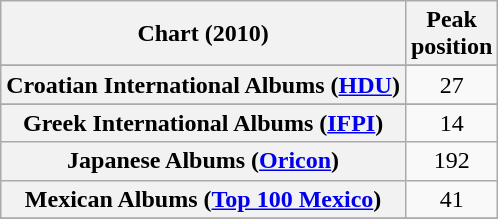<table class="wikitable sortable plainrowheaders" style="text-align:center">
<tr>
<th scope="col">Chart (2010)</th>
<th scope="col">Peak<br>position</th>
</tr>
<tr>
</tr>
<tr>
</tr>
<tr>
</tr>
<tr>
<th scope="row">Croatian International Albums (<a href='#'>HDU</a>)</th>
<td>27</td>
</tr>
<tr>
</tr>
<tr>
</tr>
<tr>
</tr>
<tr>
<th scope="row">Greek International Albums (<a href='#'>IFPI</a>)</th>
<td>14</td>
</tr>
<tr>
<th scope="row">Japanese Albums (<a href='#'>Oricon</a>)</th>
<td>192</td>
</tr>
<tr>
<th scope="row">Mexican Albums (<a href='#'>Top 100 Mexico</a>)</th>
<td>41</td>
</tr>
<tr>
</tr>
<tr>
</tr>
<tr>
</tr>
<tr>
</tr>
<tr>
</tr>
</table>
